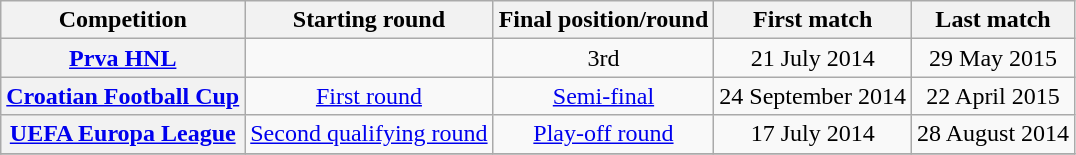<table class="wikitable plainrowheaders" style="text-align:center;">
<tr>
<th scope=col>Competition</th>
<th scope=col>Starting round</th>
<th scope=col>Final position/round</th>
<th scope=col>First match</th>
<th scope=col>Last match</th>
</tr>
<tr>
<th scope=row align=left><a href='#'>Prva HNL</a></th>
<td></td>
<td>3rd</td>
<td>21 July 2014</td>
<td>29 May 2015</td>
</tr>
<tr>
<th scope=row align=left><a href='#'>Croatian Football Cup</a></th>
<td><a href='#'>First round</a></td>
<td><a href='#'>Semi-final</a></td>
<td>24 September 2014</td>
<td>22 April 2015</td>
</tr>
<tr>
<th scope=row align=left><a href='#'>UEFA Europa League</a></th>
<td><a href='#'>Second qualifying round</a></td>
<td><a href='#'>Play-off round</a></td>
<td>17 July 2014</td>
<td>28 August 2014</td>
</tr>
<tr>
</tr>
</table>
